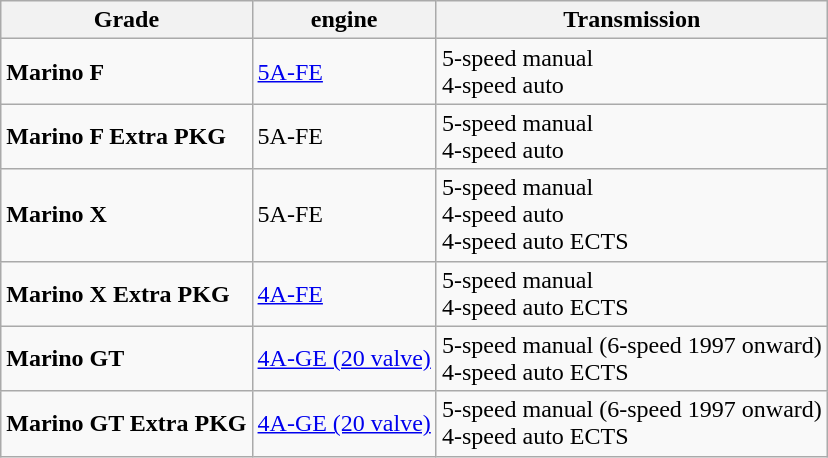<table class="wikitable">
<tr>
<th>Grade</th>
<th>engine</th>
<th>Transmission</th>
</tr>
<tr>
<td><strong>Marino F</strong></td>
<td><a href='#'>5A-FE</a></td>
<td>5-speed manual<br>4-speed auto</td>
</tr>
<tr>
<td><strong>Marino F Extra PKG</strong></td>
<td>5A-FE</td>
<td>5-speed manual<br>4-speed auto</td>
</tr>
<tr>
<td><strong>Marino X</strong></td>
<td>5A-FE</td>
<td>5-speed manual<br>4-speed auto<br>4-speed auto ECTS</td>
</tr>
<tr>
<td><strong>Marino X Extra PKG</strong></td>
<td><a href='#'>4A-FE</a></td>
<td>5-speed manual<br>4-speed auto ECTS</td>
</tr>
<tr>
<td><strong>Marino GT</strong></td>
<td><a href='#'>4A-GE (20 valve)</a></td>
<td>5-speed manual (6-speed 1997 onward)<br>4-speed auto ECTS</td>
</tr>
<tr>
<td><strong>Marino GT Extra PKG</strong></td>
<td><a href='#'>4A-GE (20 valve)</a></td>
<td>5-speed manual (6-speed 1997 onward)<br>4-speed auto ECTS</td>
</tr>
</table>
